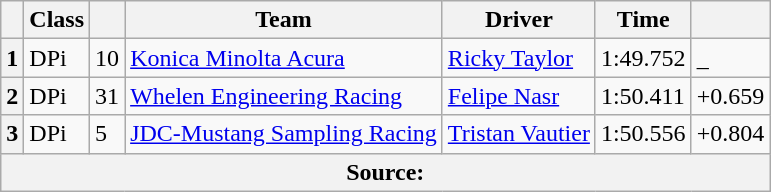<table class="wikitable">
<tr>
<th scope="col"></th>
<th scope="col">Class</th>
<th scope="col"></th>
<th scope="col">Team</th>
<th scope="col">Driver</th>
<th scope="col">Time</th>
<th scope="col"></th>
</tr>
<tr>
<th scope="row">1</th>
<td>DPi</td>
<td>10</td>
<td><a href='#'>Konica Minolta Acura</a></td>
<td><a href='#'>Ricky Taylor</a></td>
<td>1:49.752</td>
<td>_</td>
</tr>
<tr>
<th scope="row">2</th>
<td>DPi</td>
<td>31</td>
<td><a href='#'>Whelen Engineering Racing</a></td>
<td><a href='#'>Felipe Nasr</a></td>
<td>1:50.411</td>
<td>+0.659</td>
</tr>
<tr>
<th scope="row">3</th>
<td>DPi</td>
<td>5</td>
<td><a href='#'>JDC-Mustang Sampling Racing</a></td>
<td><a href='#'>Tristan Vautier</a></td>
<td>1:50.556</td>
<td>+0.804</td>
</tr>
<tr>
<th colspan="7">Source:</th>
</tr>
</table>
